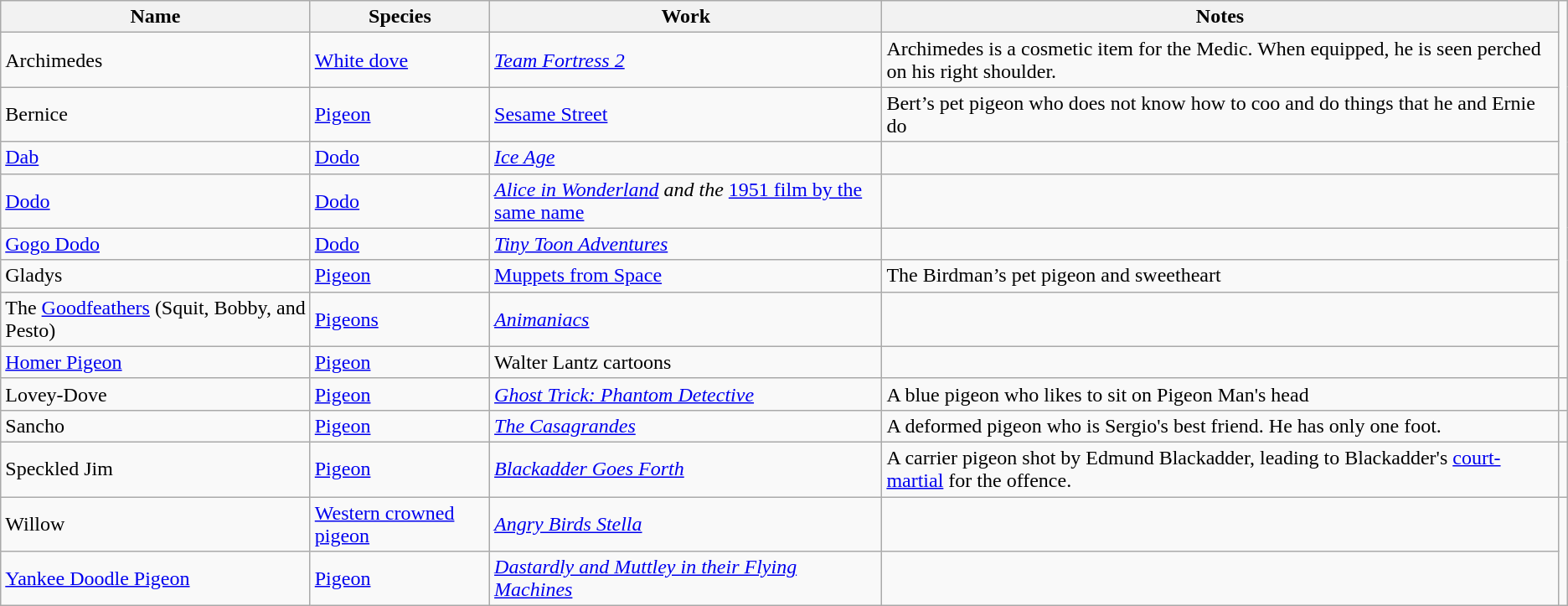<table class="wikitable">
<tr>
<th>Name</th>
<th>Species</th>
<th>Work</th>
<th>Notes</th>
</tr>
<tr>
<td>Archimedes</td>
<td><a href='#'>White dove</a></td>
<td><em><a href='#'>Team Fortress 2</a></em></td>
<td>Archimedes is a cosmetic item for the Medic. When equipped, he is seen perched on his right shoulder.</td>
</tr>
<tr>
<td>Bernice</td>
<td><a href='#'>Pigeon</a></td>
<td><a href='#'>Sesame Street</a></td>
<td>Bert’s pet pigeon who does not know how to coo and do things that he and Ernie do</td>
</tr>
<tr>
<td><a href='#'>Dab</a></td>
<td><a href='#'>Dodo</a></td>
<td><em><a href='#'>Ice Age</a></em></td>
<td></td>
</tr>
<tr>
<td><a href='#'>Dodo</a></td>
<td><a href='#'>Dodo</a></td>
<td><em><a href='#'>Alice in Wonderland</a> and the</em> <a href='#'>1951 film by the same name</a></td>
<td></td>
</tr>
<tr>
<td><a href='#'>Gogo Dodo</a></td>
<td><a href='#'>Dodo</a></td>
<td><em><a href='#'>Tiny Toon Adventures</a></em></td>
<td></td>
</tr>
<tr>
<td>Gladys</td>
<td><a href='#'>Pigeon</a></td>
<td><a href='#'>Muppets from Space</a></td>
<td>The Birdman’s pet pigeon and sweetheart</td>
</tr>
<tr>
<td>The <a href='#'>Goodfeathers</a> (Squit, Bobby, and Pesto)</td>
<td><a href='#'>Pigeons</a></td>
<td><em><a href='#'>Animaniacs</a></em></td>
<td></td>
</tr>
<tr>
<td><a href='#'>Homer Pigeon</a></td>
<td><a href='#'>Pigeon</a></td>
<td>Walter Lantz cartoons</td>
<td></td>
</tr>
<tr>
<td>Lovey-Dove</td>
<td><a href='#'>Pigeon</a></td>
<td><em><a href='#'>Ghost Trick: Phantom Detective</a></em></td>
<td>A blue pigeon who likes to sit on Pigeon Man's head</td>
<td></td>
</tr>
<tr>
<td>Sancho</td>
<td><a href='#'>Pigeon</a></td>
<td><em><a href='#'>The Casagrandes</a></em></td>
<td>A deformed pigeon who is Sergio's best friend. He has only one foot.</td>
<td></td>
</tr>
<tr>
<td>Speckled Jim</td>
<td><a href='#'>Pigeon</a></td>
<td><em><a href='#'>Blackadder Goes Forth</a></em></td>
<td>A carrier pigeon shot by Edmund Blackadder, leading to Blackadder's <a href='#'>court-martial</a> for the offence.</td>
<td></td>
</tr>
<tr>
<td>Willow</td>
<td><a href='#'>Western crowned pigeon</a></td>
<td><em><a href='#'>Angry Birds Stella</a></em></td>
<td></td>
</tr>
<tr>
<td><a href='#'>Yankee Doodle Pigeon</a></td>
<td><a href='#'>Pigeon</a></td>
<td><em><a href='#'>Dastardly and Muttley in their Flying Machines</a></em></td>
<td></td>
</tr>
</table>
